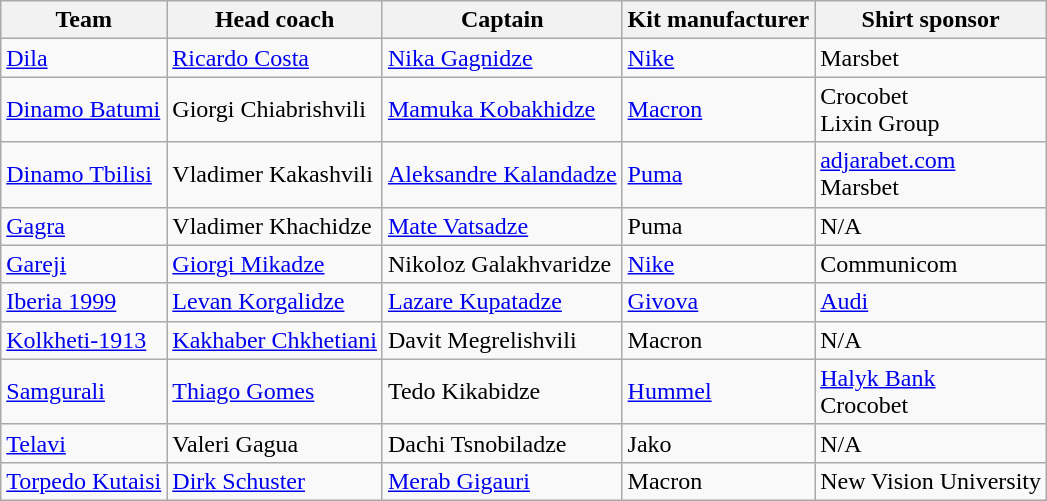<table class="wikitable sortable" style="text-align:left">
<tr>
<th>Team</th>
<th>Head coach</th>
<th>Captain</th>
<th>Kit manufacturer</th>
<th>Shirt sponsor</th>
</tr>
<tr>
<td><a href='#'>Dila</a></td>
<td> <a href='#'>Ricardo Costa</a></td>
<td> <a href='#'>Nika Gagnidze</a></td>
<td><a href='#'>Nike</a></td>
<td>Marsbet</td>
</tr>
<tr>
<td><a href='#'>Dinamo Batumi</a></td>
<td> Giorgi Chiabrishvili</td>
<td> <a href='#'>Mamuka Kobakhidze</a></td>
<td><a href='#'>Macron</a></td>
<td>Crocobet<br>Lixin Group</td>
</tr>
<tr>
<td><a href='#'>Dinamo Tbilisi</a></td>
<td> Vladimer Kakashvili</td>
<td> <a href='#'>Aleksandre Kalandadze</a></td>
<td><a href='#'>Puma</a></td>
<td><a href='#'>adjarabet.com</a><br>Marsbet</td>
</tr>
<tr>
<td><a href='#'>Gagra</a></td>
<td> Vladimer Khachidze</td>
<td> <a href='#'>Mate Vatsadze</a></td>
<td>Puma</td>
<td>N/A</td>
</tr>
<tr>
<td><a href='#'>Gareji</a></td>
<td> <a href='#'>Giorgi Mikadze</a></td>
<td> Nikoloz Galakhvaridze</td>
<td><a href='#'>Nike</a></td>
<td>Communicom</td>
</tr>
<tr>
<td><a href='#'>Iberia 1999</a></td>
<td> <a href='#'>Levan Korgalidze</a></td>
<td> <a href='#'>Lazare Kupatadze</a></td>
<td><a href='#'>Givova</a></td>
<td><a href='#'>Audi</a></td>
</tr>
<tr>
<td><a href='#'>Kolkheti-1913</a></td>
<td> <a href='#'>Kakhaber Chkhetiani</a></td>
<td> Davit Megrelishvili</td>
<td>Macron</td>
<td>N/A</td>
</tr>
<tr>
<td><a href='#'>Samgurali</a></td>
<td> <a href='#'>Thiago Gomes</a></td>
<td> Tedo Kikabidze</td>
<td><a href='#'>Hummel</a></td>
<td><a href='#'>Halyk Bank</a><br>Crocobet</td>
</tr>
<tr>
<td><a href='#'>Telavi</a></td>
<td> Valeri Gagua</td>
<td> Dachi Tsnobiladze</td>
<td>Jako</td>
<td>N/A</td>
</tr>
<tr>
<td><a href='#'>Torpedo Kutaisi</a></td>
<td> <a href='#'>Dirk Schuster</a></td>
<td> <a href='#'>Merab Gigauri</a></td>
<td>Macron</td>
<td>New Vision University</td>
</tr>
</table>
